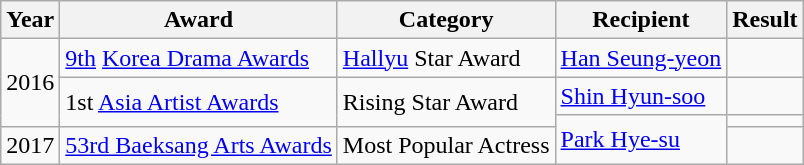<table class="wikitable">
<tr>
<th>Year</th>
<th>Award</th>
<th>Category</th>
<th>Recipient</th>
<th>Result</th>
</tr>
<tr>
<td rowspan=3>2016</td>
<td><a href='#'>9th</a> <a href='#'>Korea Drama Awards</a></td>
<td><a href='#'>Hallyu</a> Star Award</td>
<td><a href='#'>Han Seung-yeon</a></td>
<td></td>
</tr>
<tr>
<td rowspan=2>1st <a href='#'>Asia Artist Awards</a></td>
<td rowspan=2>Rising Star Award</td>
<td><a href='#'>Shin Hyun-soo</a></td>
<td></td>
</tr>
<tr>
<td rowspan=2><a href='#'>Park Hye-su</a></td>
<td></td>
</tr>
<tr>
<td>2017</td>
<td><a href='#'>53rd Baeksang Arts Awards</a></td>
<td>Most Popular Actress </td>
<td></td>
</tr>
</table>
